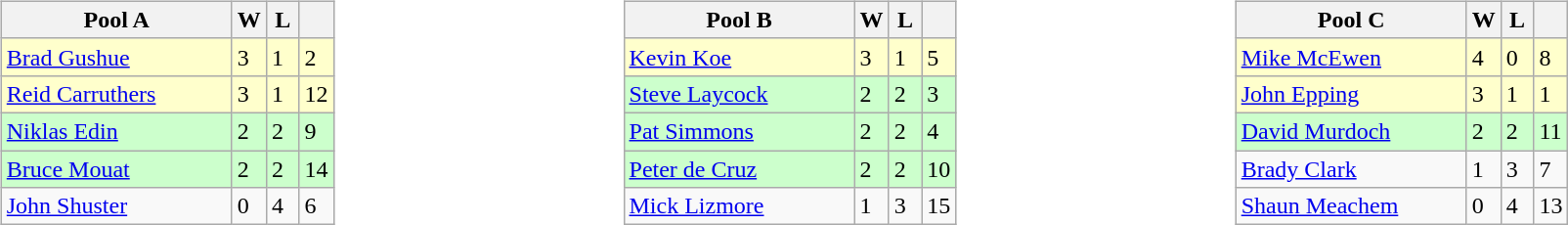<table>
<tr>
<td valign=top width=10%><br><table class=wikitable>
<tr>
<th width=150>Pool A</th>
<th width=15>W</th>
<th width=15>L</th>
<th width=15></th>
</tr>
<tr bgcolor=#ffffcc>
<td> <a href='#'>Brad Gushue</a></td>
<td>3</td>
<td>1</td>
<td>2</td>
</tr>
<tr bgcolor=#ffffcc>
<td> <a href='#'>Reid Carruthers</a></td>
<td>3</td>
<td>1</td>
<td>12</td>
</tr>
<tr bgcolor=#ccffcc>
<td> <a href='#'>Niklas Edin</a></td>
<td>2</td>
<td>2</td>
<td>9</td>
</tr>
<tr bgcolor=#ccffcc>
<td> <a href='#'>Bruce Mouat</a></td>
<td>2</td>
<td>2</td>
<td>14</td>
</tr>
<tr>
<td> <a href='#'>John Shuster</a></td>
<td>0</td>
<td>4</td>
<td>6</td>
</tr>
</table>
</td>
<td valign=top width=10%><br><table class=wikitable>
<tr>
<th width=150>Pool B</th>
<th width=15>W</th>
<th width=15>L</th>
<th width=15></th>
</tr>
<tr bgcolor=#ffffcc>
<td> <a href='#'>Kevin Koe</a></td>
<td>3</td>
<td>1</td>
<td>5</td>
</tr>
<tr bgcolor=#ccffcc>
<td> <a href='#'>Steve Laycock</a></td>
<td>2</td>
<td>2</td>
<td>3</td>
</tr>
<tr bgcolor=#ccffcc>
<td> <a href='#'>Pat Simmons</a></td>
<td>2</td>
<td>2</td>
<td>4</td>
</tr>
<tr bgcolor=#ccffcc>
<td> <a href='#'>Peter de Cruz</a></td>
<td>2</td>
<td>2</td>
<td>10</td>
</tr>
<tr>
<td> <a href='#'>Mick Lizmore</a></td>
<td>1</td>
<td>3</td>
<td>15</td>
</tr>
</table>
</td>
<td valign=top width=10%><br><table class=wikitable>
<tr>
<th width=150>Pool C</th>
<th width=15>W</th>
<th width=15>L</th>
<th width=15></th>
</tr>
<tr bgcolor=#ffffcc>
<td> <a href='#'>Mike McEwen</a></td>
<td>4</td>
<td>0</td>
<td>8</td>
</tr>
<tr bgcolor=#ffffcc>
<td> <a href='#'>John Epping</a></td>
<td>3</td>
<td>1</td>
<td>1</td>
</tr>
<tr bgcolor=#ccffcc>
<td> <a href='#'>David Murdoch</a></td>
<td>2</td>
<td>2</td>
<td>11</td>
</tr>
<tr>
<td> <a href='#'>Brady Clark</a></td>
<td>1</td>
<td>3</td>
<td>7</td>
</tr>
<tr>
<td> <a href='#'>Shaun Meachem</a></td>
<td>0</td>
<td>4</td>
<td>13</td>
</tr>
</table>
</td>
</tr>
</table>
